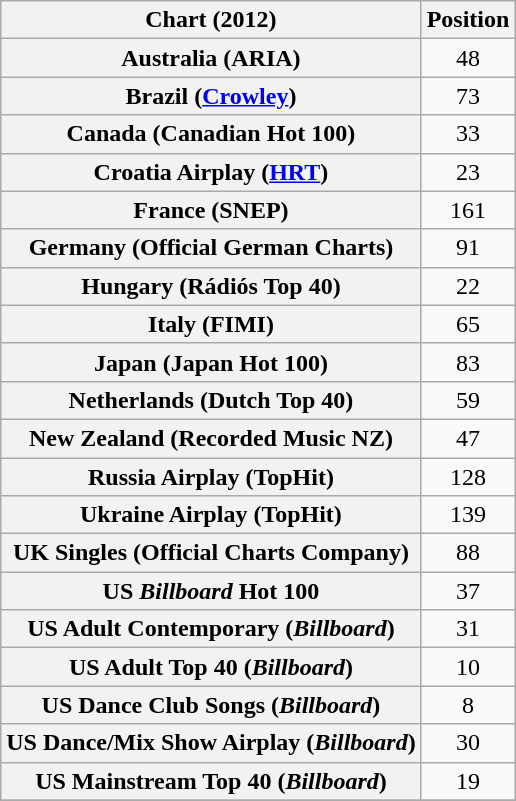<table class="wikitable sortable plainrowheaders" style="text-align:center">
<tr>
<th scope="col">Chart (2012)</th>
<th scope="col">Position</th>
</tr>
<tr>
<th scope="row">Australia (ARIA)</th>
<td>48</td>
</tr>
<tr>
<th scope="row">Brazil (<a href='#'>Crowley</a>)</th>
<td>73</td>
</tr>
<tr>
<th scope="row">Canada (Canadian Hot 100)</th>
<td>33</td>
</tr>
<tr>
<th scope="row">Croatia Airplay (<a href='#'>HRT</a>)</th>
<td style="text-align:center;">23</td>
</tr>
<tr>
<th scope="row">France (SNEP)</th>
<td>161</td>
</tr>
<tr>
<th scope="row">Germany (Official German Charts)</th>
<td>91</td>
</tr>
<tr>
<th scope="row">Hungary (Rádiós Top 40)</th>
<td>22</td>
</tr>
<tr>
<th scope="row">Italy (FIMI)</th>
<td>65</td>
</tr>
<tr>
<th scope="row">Japan (Japan Hot 100)</th>
<td>83</td>
</tr>
<tr>
<th scope="row">Netherlands (Dutch Top 40)</th>
<td>59</td>
</tr>
<tr>
<th scope="row">New Zealand (Recorded Music NZ)</th>
<td>47</td>
</tr>
<tr>
<th scope="row">Russia Airplay (TopHit)</th>
<td>128</td>
</tr>
<tr>
<th scope="row">Ukraine Airplay (TopHit)</th>
<td>139</td>
</tr>
<tr>
<th scope="row">UK Singles (Official Charts Company)</th>
<td>88</td>
</tr>
<tr>
<th scope="row">US <em>Billboard</em> Hot 100</th>
<td>37</td>
</tr>
<tr>
<th scope="row">US Adult Contemporary (<em>Billboard</em>)</th>
<td>31</td>
</tr>
<tr>
<th scope="row">US Adult Top 40 (<em>Billboard</em>)</th>
<td>10</td>
</tr>
<tr>
<th scope="row">US Dance Club Songs (<em>Billboard</em>)</th>
<td>8</td>
</tr>
<tr>
<th scope="row">US Dance/Mix Show Airplay (<em>Billboard</em>)</th>
<td>30</td>
</tr>
<tr>
<th scope="row">US Mainstream Top 40 (<em>Billboard</em>)</th>
<td>19</td>
</tr>
<tr>
</tr>
</table>
